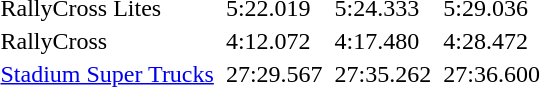<table>
<tr>
<td>RallyCross Lites</td>
<td></td>
<td>5:22.019</td>
<td></td>
<td>5:24.333</td>
<td></td>
<td>5:29.036</td>
</tr>
<tr>
<td>RallyCross</td>
<td></td>
<td>4:12.072</td>
<td></td>
<td>4:17.480</td>
<td></td>
<td>4:28.472</td>
</tr>
<tr>
<td><a href='#'>Stadium Super Trucks</a></td>
<td></td>
<td>27:29.567</td>
<td></td>
<td>27:35.262</td>
<td></td>
<td>27:36.600</td>
</tr>
</table>
